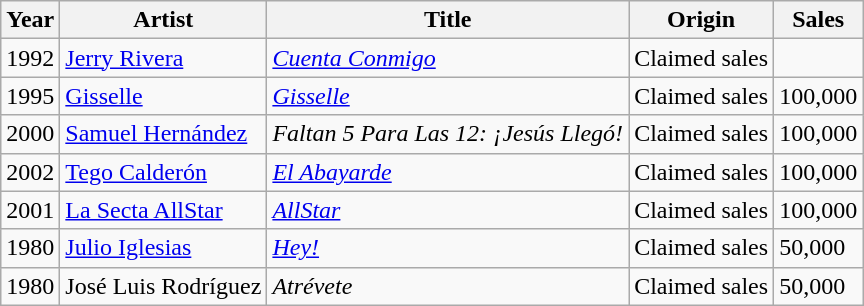<table class="wikitable">
<tr>
<th>Year</th>
<th>Artist</th>
<th>Title</th>
<th>Origin</th>
<th>Sales</th>
</tr>
<tr>
<td>1992</td>
<td><a href='#'>Jerry Rivera</a></td>
<td><em><a href='#'>Cuenta Conmigo</a></em></td>
<td>Claimed sales</td>
<td></td>
</tr>
<tr>
<td>1995</td>
<td><a href='#'>Gisselle</a></td>
<td><em><a href='#'>Gisselle</a></em></td>
<td>Claimed sales</td>
<td>100,000</td>
</tr>
<tr>
<td>2000</td>
<td><a href='#'>Samuel Hernández</a></td>
<td><em>Faltan 5 Para Las 12: ¡Jesús Llegó!</em></td>
<td>Claimed sales</td>
<td>100,000</td>
</tr>
<tr>
<td>2002</td>
<td><a href='#'>Tego Calderón</a></td>
<td><em><a href='#'>El Abayarde</a></em></td>
<td>Claimed sales</td>
<td>100,000</td>
</tr>
<tr>
<td>2001</td>
<td><a href='#'>La Secta AllStar</a></td>
<td><em><a href='#'>AllStar</a></em></td>
<td>Claimed sales</td>
<td>100,000</td>
</tr>
<tr>
<td>1980</td>
<td><a href='#'>Julio Iglesias</a></td>
<td><em><a href='#'>Hey!</a></em></td>
<td>Claimed sales</td>
<td>50,000</td>
</tr>
<tr>
<td>1980</td>
<td>José Luis Rodríguez</td>
<td><em>Atrévete</em></td>
<td>Claimed sales</td>
<td>50,000</td>
</tr>
</table>
